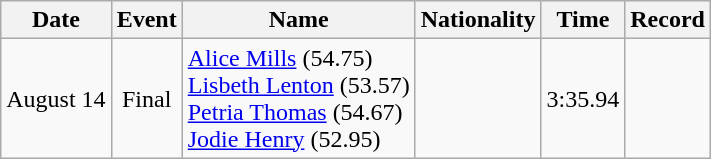<table class=wikitable style=text-align:center>
<tr>
<th>Date</th>
<th>Event</th>
<th>Name</th>
<th>Nationality</th>
<th>Time</th>
<th>Record</th>
</tr>
<tr>
<td>August 14</td>
<td>Final</td>
<td align=left><a href='#'>Alice Mills</a> (54.75)<br><a href='#'>Lisbeth Lenton</a> (53.57)<br><a href='#'>Petria Thomas</a> (54.67)<br><a href='#'>Jodie Henry</a> (52.95)</td>
<td align=left></td>
<td>3:35.94</td>
<td></td>
</tr>
</table>
